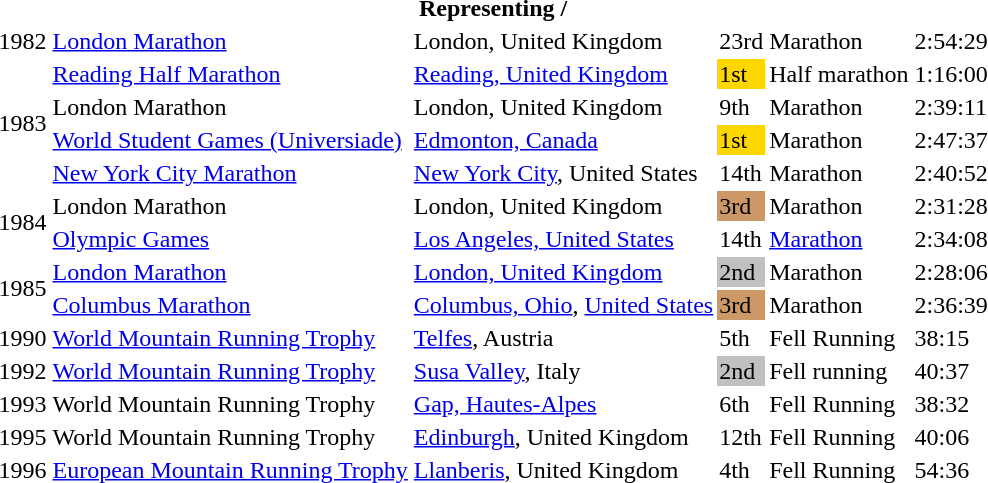<table>
<tr>
<th colspan="6">Representing  / </th>
</tr>
<tr>
<td>1982</td>
<td><a href='#'>London Marathon</a></td>
<td>London, United Kingdom</td>
<td>23rd</td>
<td>Marathon</td>
<td>2:54:29</td>
</tr>
<tr>
<td rowspan=4>1983</td>
<td><a href='#'>Reading Half Marathon</a></td>
<td><a href='#'>Reading, United Kingdom</a></td>
<td bgcolor="gold">1st</td>
<td>Half marathon</td>
<td>1:16:00</td>
</tr>
<tr>
<td>London Marathon</td>
<td>London, United Kingdom</td>
<td>9th</td>
<td>Marathon</td>
<td>2:39:11</td>
</tr>
<tr>
<td><a href='#'>World Student Games (Universiade)</a></td>
<td><a href='#'>Edmonton, Canada</a></td>
<td bgcolor="gold">1st</td>
<td>Marathon</td>
<td>2:47:37</td>
</tr>
<tr>
<td><a href='#'>New York City Marathon</a></td>
<td><a href='#'>New York City</a>, United States</td>
<td>14th</td>
<td>Marathon</td>
<td>2:40:52</td>
</tr>
<tr>
<td rowspan=2>1984</td>
<td>London Marathon</td>
<td>London, United Kingdom</td>
<td bgcolor=cc9966>3rd</td>
<td>Marathon</td>
<td>2:31:28</td>
</tr>
<tr>
<td><a href='#'>Olympic Games</a></td>
<td><a href='#'>Los Angeles, United States</a></td>
<td>14th</td>
<td><a href='#'>Marathon</a></td>
<td>2:34:08</td>
</tr>
<tr>
<td rowspan=2>1985</td>
<td><a href='#'>London Marathon</a></td>
<td><a href='#'>London, United Kingdom</a></td>
<td bgcolor="silver">2nd</td>
<td>Marathon</td>
<td>2:28:06</td>
</tr>
<tr>
<td><a href='#'>Columbus Marathon</a></td>
<td><a href='#'>Columbus, Ohio</a>, <a href='#'>United States</a></td>
<td bgcolor="cc9966">3rd</td>
<td>Marathon</td>
<td>2:36:39</td>
</tr>
<tr>
<td>1990</td>
<td><a href='#'>World Mountain Running Trophy</a></td>
<td><a href='#'>Telfes</a>, Austria</td>
<td>5th</td>
<td>Fell Running</td>
<td>38:15</td>
</tr>
<tr>
<td>1992</td>
<td><a href='#'>World Mountain Running Trophy</a></td>
<td><a href='#'>Susa Valley</a>, Italy</td>
<td bgcolor=silver>2nd</td>
<td>Fell running</td>
<td>40:37</td>
</tr>
<tr>
<td>1993</td>
<td>World Mountain Running Trophy</td>
<td><a href='#'>Gap, Hautes-Alpes</a></td>
<td>6th</td>
<td>Fell Running</td>
<td>38:32</td>
</tr>
<tr>
<td>1995</td>
<td>World Mountain Running Trophy</td>
<td><a href='#'>Edinburgh</a>, United Kingdom</td>
<td>12th</td>
<td>Fell Running</td>
<td>40:06</td>
</tr>
<tr>
<td>1996</td>
<td><a href='#'>European Mountain Running Trophy</a></td>
<td><a href='#'>Llanberis</a>, United Kingdom</td>
<td>4th</td>
<td>Fell Running</td>
<td>54:36</td>
</tr>
</table>
